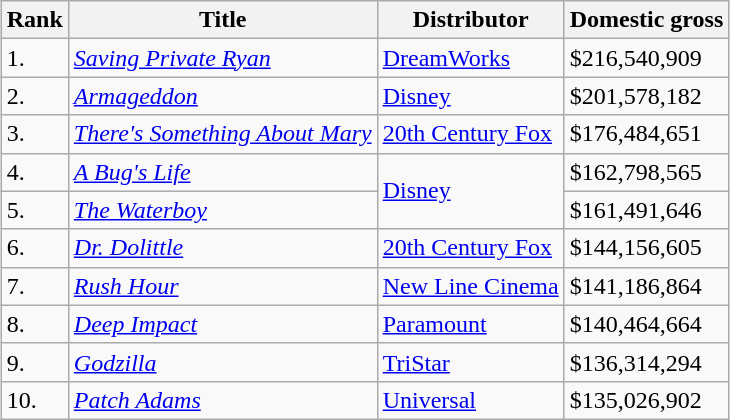<table class="wikitable sortable" style="margin:auto; margin:auto;">
<tr>
<th>Rank</th>
<th>Title</th>
<th>Distributor</th>
<th>Domestic gross</th>
</tr>
<tr>
<td>1.</td>
<td><em><a href='#'>Saving Private Ryan</a></em></td>
<td><a href='#'>DreamWorks</a></td>
<td>$216,540,909</td>
</tr>
<tr>
<td>2.</td>
<td><em><a href='#'>Armageddon</a></em></td>
<td><a href='#'>Disney</a></td>
<td>$201,578,182</td>
</tr>
<tr>
<td>3.</td>
<td><em><a href='#'>There's Something About Mary</a></em></td>
<td><a href='#'>20th Century Fox</a></td>
<td>$176,484,651</td>
</tr>
<tr>
<td>4.</td>
<td><em><a href='#'>A Bug's Life</a></em></td>
<td rowspan="2"><a href='#'>Disney</a></td>
<td>$162,798,565</td>
</tr>
<tr>
<td>5.</td>
<td><em><a href='#'>The Waterboy</a></em></td>
<td>$161,491,646</td>
</tr>
<tr>
<td>6.</td>
<td><em><a href='#'>Dr. Dolittle</a></em></td>
<td><a href='#'>20th Century Fox</a></td>
<td>$144,156,605</td>
</tr>
<tr>
<td>7.</td>
<td><em><a href='#'>Rush Hour</a></em></td>
<td><a href='#'>New Line Cinema</a></td>
<td>$141,186,864</td>
</tr>
<tr>
<td>8.</td>
<td><em><a href='#'>Deep Impact</a></em></td>
<td><a href='#'>Paramount</a></td>
<td>$140,464,664</td>
</tr>
<tr>
<td>9.</td>
<td><em><a href='#'>Godzilla</a></em></td>
<td><a href='#'>TriStar</a></td>
<td>$136,314,294</td>
</tr>
<tr>
<td>10.</td>
<td><em><a href='#'>Patch Adams</a></em></td>
<td><a href='#'>Universal</a></td>
<td>$135,026,902</td>
</tr>
</table>
